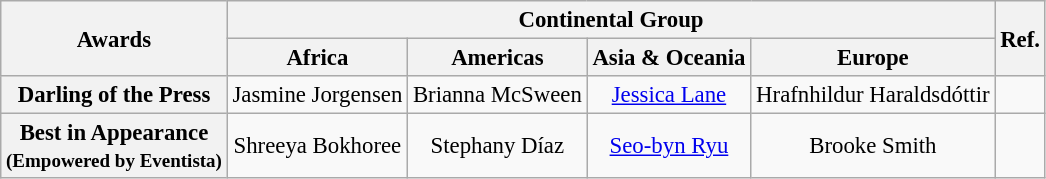<table class="wikitable" style="font-size: 95%;">
<tr>
<th colspan="2" rowspan="2">Awards</th>
<th colspan="4">Continental Group</th>
<th rowspan="2" scope="row">Ref.</th>
</tr>
<tr>
<th>Africa</th>
<th>Americas</th>
<th>Asia & Oceania</th>
<th>Europe</th>
</tr>
<tr>
<th colspan="2">Darling of the Press</th>
<td align="center">Jasmine Jorgensen<br></td>
<td align="center">Brianna McSween<br></td>
<td align="center"><a href='#'>Jessica Lane</a><br></td>
<td align="center">Hrafnhildur Haraldsdóttir<br></td>
<td></td>
</tr>
<tr>
<th colspan="2">Best in Appearance<br><small>(Empowered by Eventista)</small></th>
<td align="center">Shreeya Bokhoree<br></td>
<td align="center">Stephany Díaz<br></td>
<td align="center"><a href='#'>Seo-byn Ryu</a><br></td>
<td align="center">Brooke Smith<br></td>
<td></td>
</tr>
</table>
